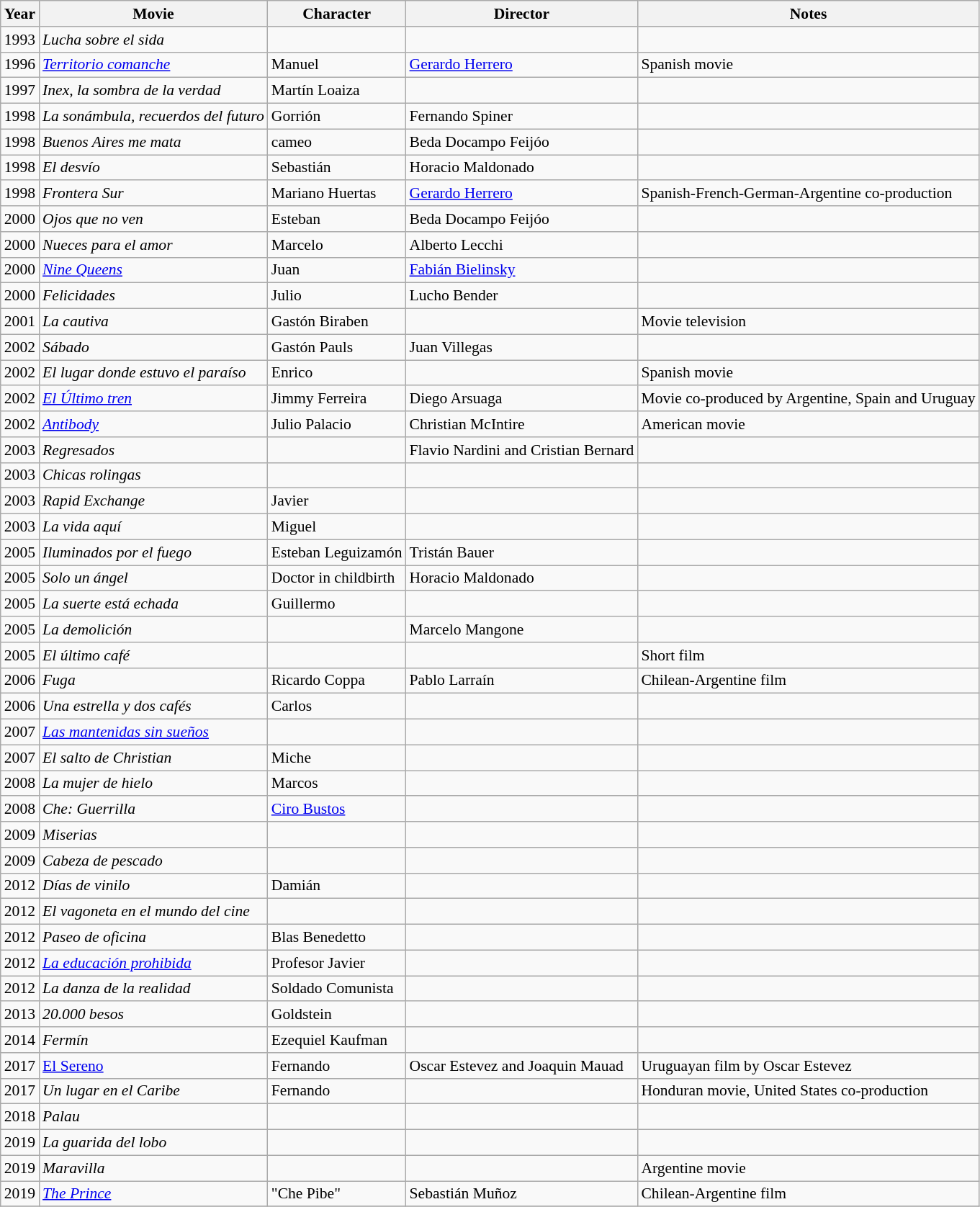<table class="wikitable" style="font-size: 90%;">
<tr>
<th>Year</th>
<th>Movie</th>
<th>Character</th>
<th>Director</th>
<th>Notes</th>
</tr>
<tr>
<td>1993</td>
<td><em>Lucha sobre el sida</em></td>
<td></td>
<td></td>
<td></td>
</tr>
<tr>
<td>1996</td>
<td><em><a href='#'>Territorio comanche</a></em></td>
<td>Manuel</td>
<td><a href='#'>Gerardo Herrero</a></td>
<td>Spanish movie</td>
</tr>
<tr>
<td>1997</td>
<td><em>Inex, la sombra de la verdad</em></td>
<td>Martín Loaiza</td>
<td></td>
<td></td>
</tr>
<tr>
<td>1998</td>
<td><em>La sonámbula, recuerdos del futuro</em></td>
<td>Gorrión</td>
<td>Fernando Spiner</td>
<td></td>
</tr>
<tr>
<td>1998</td>
<td><em>Buenos Aires me mata</em></td>
<td>cameo</td>
<td>Beda Docampo Feijóo</td>
<td></td>
</tr>
<tr>
<td>1998</td>
<td><em>El desvío</em></td>
<td>Sebastián</td>
<td>Horacio Maldonado</td>
<td></td>
</tr>
<tr>
<td>1998</td>
<td><em>Frontera Sur</em></td>
<td>Mariano Huertas</td>
<td><a href='#'>Gerardo Herrero</a></td>
<td>Spanish-French-German-Argentine co-production</td>
</tr>
<tr>
<td>2000</td>
<td><em>Ojos que no ven</em></td>
<td>Esteban</td>
<td>Beda Docampo Feijóo</td>
<td></td>
</tr>
<tr>
<td>2000</td>
<td><em>Nueces para el amor</em></td>
<td>Marcelo</td>
<td>Alberto Lecchi</td>
<td></td>
</tr>
<tr>
<td>2000</td>
<td><em><a href='#'>Nine Queens</a></em></td>
<td>Juan</td>
<td><a href='#'>Fabián Bielinsky</a></td>
<td></td>
</tr>
<tr>
<td>2000</td>
<td><em>Felicidades</em></td>
<td>Julio</td>
<td>Lucho Bender</td>
<td></td>
</tr>
<tr>
<td>2001</td>
<td><em>La cautiva</em></td>
<td>Gastón Biraben</td>
<td></td>
<td>Movie television</td>
</tr>
<tr>
<td>2002</td>
<td><em>Sábado</em></td>
<td>Gastón Pauls</td>
<td>Juan Villegas</td>
<td></td>
</tr>
<tr>
<td>2002</td>
<td><em>El lugar donde estuvo el paraíso</em></td>
<td>Enrico</td>
<td></td>
<td>Spanish movie</td>
</tr>
<tr>
<td>2002</td>
<td><em><a href='#'>El Último tren</a></em></td>
<td>Jimmy Ferreira</td>
<td>Diego Arsuaga</td>
<td>Movie co-produced by Argentine, Spain and Uruguay</td>
</tr>
<tr>
<td>2002</td>
<td><em><a href='#'>Antibody</a></em></td>
<td>Julio Palacio</td>
<td>Christian McIntire</td>
<td>American movie</td>
</tr>
<tr>
<td>2003</td>
<td><em>Regresados</em></td>
<td></td>
<td>Flavio Nardini and Cristian Bernard</td>
<td></td>
</tr>
<tr>
<td>2003</td>
<td><em>Chicas rolingas</em></td>
<td></td>
<td></td>
<td></td>
</tr>
<tr>
<td>2003</td>
<td><em>Rapid Exchange</em></td>
<td>Javier</td>
<td></td>
<td></td>
</tr>
<tr>
<td>2003</td>
<td><em>La vida aquí</em></td>
<td>Miguel</td>
<td></td>
<td></td>
</tr>
<tr>
<td>2005</td>
<td><em>Iluminados por el fuego</em></td>
<td>Esteban Leguizamón</td>
<td>Tristán Bauer</td>
<td></td>
</tr>
<tr>
<td>2005</td>
<td><em>Solo un ángel</em></td>
<td>Doctor in childbirth</td>
<td>Horacio Maldonado</td>
<td></td>
</tr>
<tr>
<td>2005</td>
<td><em>La suerte está echada</em></td>
<td>Guillermo</td>
<td></td>
<td></td>
</tr>
<tr>
<td>2005</td>
<td><em>La demolición</em></td>
<td></td>
<td>Marcelo Mangone</td>
<td></td>
</tr>
<tr>
<td>2005</td>
<td><em>El último café</em></td>
<td></td>
<td></td>
<td>Short film</td>
</tr>
<tr>
<td>2006</td>
<td><em>Fuga</em></td>
<td>Ricardo Coppa</td>
<td>Pablo Larraín</td>
<td>Chilean-Argentine film</td>
</tr>
<tr>
<td>2006</td>
<td><em>Una estrella y dos cafés</em></td>
<td>Carlos</td>
<td></td>
<td></td>
</tr>
<tr>
<td>2007</td>
<td><em><a href='#'>Las mantenidas sin sueños</a></em></td>
<td></td>
<td></td>
<td></td>
</tr>
<tr>
<td>2007</td>
<td><em>El salto de Christian</em></td>
<td>Miche</td>
<td></td>
<td></td>
</tr>
<tr>
<td>2008</td>
<td><em>La mujer de hielo</em></td>
<td>Marcos</td>
<td></td>
<td></td>
</tr>
<tr>
<td>2008</td>
<td><em>Che: Guerrilla</em></td>
<td><a href='#'>Ciro Bustos</a></td>
<td></td>
<td></td>
</tr>
<tr>
<td>2009</td>
<td><em>Miserias</em></td>
<td></td>
<td></td>
<td></td>
</tr>
<tr>
<td>2009</td>
<td><em>Cabeza de pescado</em></td>
<td></td>
<td></td>
<td></td>
</tr>
<tr>
<td>2012</td>
<td><em>Días de vinilo</em></td>
<td>Damián</td>
<td></td>
<td></td>
</tr>
<tr>
<td>2012</td>
<td><em>El vagoneta en el mundo del cine</em></td>
<td></td>
<td></td>
<td></td>
</tr>
<tr>
<td>2012</td>
<td><em>Paseo de oficina</em></td>
<td>Blas Benedetto</td>
<td></td>
<td></td>
</tr>
<tr>
<td>2012</td>
<td><em><a href='#'>La educación prohibida</a></em></td>
<td>Profesor Javier</td>
<td></td>
<td></td>
</tr>
<tr>
<td>2012</td>
<td><em>La danza de la realidad</em></td>
<td>Soldado Comunista</td>
<td></td>
<td></td>
</tr>
<tr>
<td>2013</td>
<td><em>20.000 besos</em></td>
<td>Goldstein</td>
<td></td>
<td></td>
</tr>
<tr>
<td>2014</td>
<td><em>Fermín</em></td>
<td>Ezequiel Kaufman</td>
<td></td>
<td></td>
</tr>
<tr>
<td>2017</td>
<td><a href='#'>El Sereno</a></td>
<td>Fernando</td>
<td>Oscar Estevez and Joaquin Mauad</td>
<td>Uruguayan film by Oscar Estevez</td>
</tr>
<tr>
<td>2017</td>
<td><em>Un lugar en el Caribe</em></td>
<td>Fernando</td>
<td></td>
<td>Honduran movie, United States co-production</td>
</tr>
<tr>
<td>2018</td>
<td><em>Palau</em></td>
<td></td>
<td></td>
<td></td>
</tr>
<tr>
<td>2019</td>
<td><em>La guarida del lobo</em></td>
<td></td>
<td></td>
</tr>
<tr>
<td>2019</td>
<td><em>Maravilla</em></td>
<td></td>
<td></td>
<td>Argentine movie</td>
</tr>
<tr>
<td>2019</td>
<td><em><a href='#'>The Prince</a></em></td>
<td>"Che Pibe"</td>
<td>Sebastián Muñoz</td>
<td>Chilean-Argentine film</td>
</tr>
<tr>
</tr>
</table>
